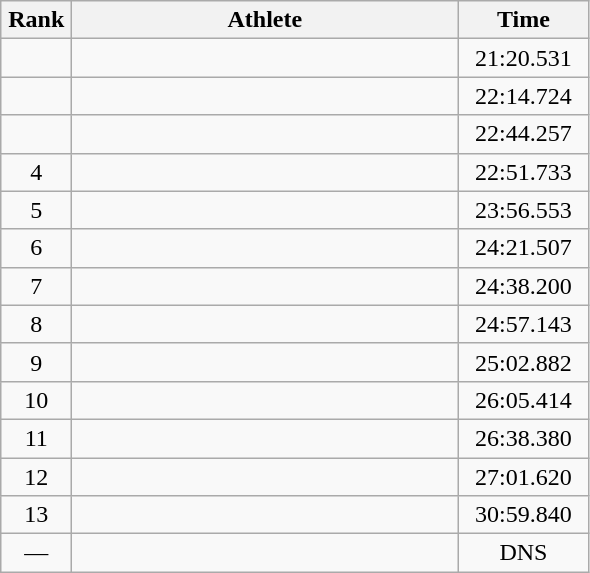<table class=wikitable style="text-align:center">
<tr>
<th width=40>Rank</th>
<th width=250>Athlete</th>
<th width=80>Time</th>
</tr>
<tr>
<td></td>
<td align="left"></td>
<td>21:20.531</td>
</tr>
<tr>
<td></td>
<td align="left"></td>
<td>22:14.724</td>
</tr>
<tr>
<td></td>
<td align="left"></td>
<td>22:44.257</td>
</tr>
<tr>
<td>4</td>
<td align="left"></td>
<td>22:51.733</td>
</tr>
<tr>
<td>5</td>
<td align="left"></td>
<td>23:56.553</td>
</tr>
<tr>
<td>6</td>
<td align="left"></td>
<td>24:21.507</td>
</tr>
<tr>
<td>7</td>
<td align="left"></td>
<td>24:38.200</td>
</tr>
<tr>
<td>8</td>
<td align="left"></td>
<td>24:57.143</td>
</tr>
<tr>
<td>9</td>
<td align="left"></td>
<td>25:02.882</td>
</tr>
<tr>
<td>10</td>
<td align="left"></td>
<td>26:05.414</td>
</tr>
<tr>
<td>11</td>
<td align="left"></td>
<td>26:38.380</td>
</tr>
<tr>
<td>12</td>
<td align="left"></td>
<td>27:01.620</td>
</tr>
<tr>
<td>13</td>
<td align="left"></td>
<td>30:59.840</td>
</tr>
<tr>
<td>—</td>
<td align="left"></td>
<td>DNS</td>
</tr>
</table>
